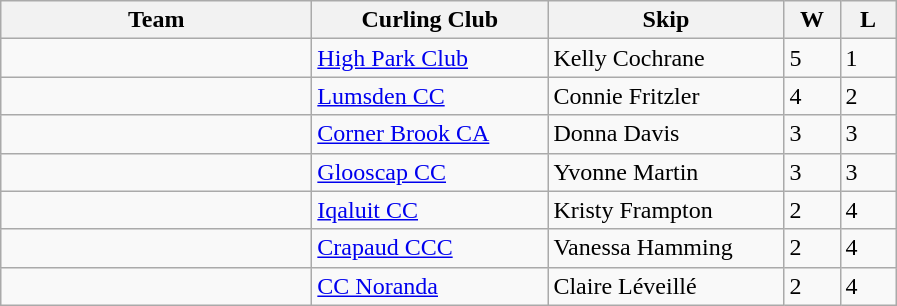<table class="wikitable">
<tr>
<th width="200px">Team</th>
<th width="150px">Curling Club</th>
<th width="150px">Skip</th>
<th width="30px">W</th>
<th width="30px">L</th>
</tr>
<tr>
<td></td>
<td><a href='#'>High Park Club</a></td>
<td>Kelly Cochrane</td>
<td>5</td>
<td>1</td>
</tr>
<tr>
<td></td>
<td><a href='#'>Lumsden CC</a></td>
<td>Connie Fritzler</td>
<td>4</td>
<td>2</td>
</tr>
<tr>
<td></td>
<td><a href='#'>Corner Brook CA</a></td>
<td>Donna Davis</td>
<td>3</td>
<td>3</td>
</tr>
<tr>
<td></td>
<td><a href='#'>Glooscap CC</a></td>
<td>Yvonne Martin</td>
<td>3</td>
<td>3</td>
</tr>
<tr>
<td></td>
<td><a href='#'>Iqaluit CC</a></td>
<td>Kristy Frampton</td>
<td>2</td>
<td>4</td>
</tr>
<tr>
<td></td>
<td><a href='#'>Crapaud CCC</a></td>
<td>Vanessa Hamming</td>
<td>2</td>
<td>4</td>
</tr>
<tr>
<td></td>
<td><a href='#'>CC Noranda</a></td>
<td>Claire Léveillé</td>
<td>2</td>
<td>4</td>
</tr>
</table>
